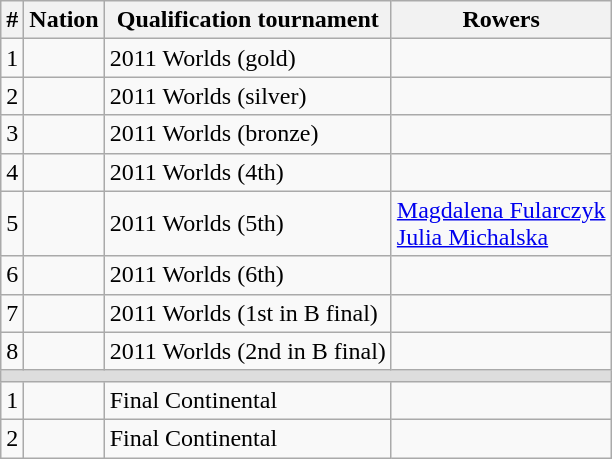<table class="wikitable">
<tr>
<th>#</th>
<th>Nation</th>
<th>Qualification tournament</th>
<th>Rowers</th>
</tr>
<tr>
<td>1</td>
<td></td>
<td>2011 Worlds (gold)</td>
<td></td>
</tr>
<tr>
<td>2</td>
<td></td>
<td>2011 Worlds (silver)</td>
<td></td>
</tr>
<tr>
<td>3</td>
<td></td>
<td>2011 Worlds (bronze)</td>
<td></td>
</tr>
<tr>
<td>4</td>
<td></td>
<td>2011 Worlds (4th)</td>
<td></td>
</tr>
<tr>
<td>5</td>
<td></td>
<td>2011 Worlds (5th)</td>
<td><a href='#'>Magdalena Fularczyk</a><br><a href='#'>Julia Michalska</a></td>
</tr>
<tr>
<td>6</td>
<td></td>
<td>2011 Worlds (6th)</td>
<td></td>
</tr>
<tr>
<td>7</td>
<td></td>
<td>2011 Worlds (1st in B final)</td>
<td></td>
</tr>
<tr>
<td>8</td>
<td></td>
<td>2011 Worlds (2nd in B final)</td>
<td></td>
</tr>
<tr bgcolor=#DDDDDD>
<td colspan=4></td>
</tr>
<tr>
<td>1</td>
<td></td>
<td>Final Continental</td>
<td></td>
</tr>
<tr>
<td>2</td>
<td></td>
<td>Final Continental</td>
<td></td>
</tr>
</table>
